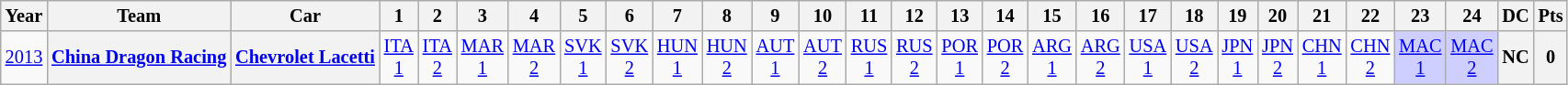<table class="wikitable" style="text-align:center; font-size:85%">
<tr>
<th>Year</th>
<th>Team</th>
<th>Car</th>
<th>1</th>
<th>2</th>
<th>3</th>
<th>4</th>
<th>5</th>
<th>6</th>
<th>7</th>
<th>8</th>
<th>9</th>
<th>10</th>
<th>11</th>
<th>12</th>
<th>13</th>
<th>14</th>
<th>15</th>
<th>16</th>
<th>17</th>
<th>18</th>
<th>19</th>
<th>20</th>
<th>21</th>
<th>22</th>
<th>23</th>
<th>24</th>
<th>DC</th>
<th>Pts</th>
</tr>
<tr>
<td><a href='#'>2013</a></td>
<th><a href='#'>China Dragon Racing</a></th>
<th><a href='#'>Chevrolet Lacetti</a></th>
<td><a href='#'>ITA<br>1</a></td>
<td><a href='#'>ITA<br>2</a></td>
<td><a href='#'>MAR<br>1</a></td>
<td><a href='#'>MAR<br>2</a></td>
<td><a href='#'>SVK<br>1</a></td>
<td><a href='#'>SVK<br>2</a></td>
<td><a href='#'>HUN<br>1</a></td>
<td><a href='#'>HUN<br>2</a></td>
<td><a href='#'>AUT<br>1</a></td>
<td><a href='#'>AUT<br>2</a></td>
<td><a href='#'>RUS<br>1</a></td>
<td><a href='#'>RUS<br>2</a></td>
<td><a href='#'>POR<br>1</a></td>
<td><a href='#'>POR<br>2</a></td>
<td><a href='#'>ARG<br>1</a></td>
<td><a href='#'>ARG<br>2</a></td>
<td><a href='#'>USA<br>1</a></td>
<td><a href='#'>USA<br>2</a></td>
<td><a href='#'>JPN<br>1</a></td>
<td><a href='#'>JPN<br>2</a></td>
<td><a href='#'>CHN<br>1</a></td>
<td><a href='#'>CHN<br>2</a></td>
<td style="background:#CFCFFF;"><a href='#'>MAC<br>1</a><br></td>
<td style="background:#CFCFFF;"><a href='#'>MAC<br>2</a><br></td>
<th>NC</th>
<th>0</th>
</tr>
</table>
